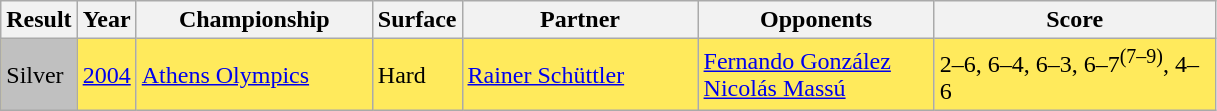<table class="sortable wikitable">
<tr>
<th style="width:40px">Result</th>
<th style="width:30px">Year</th>
<th style="width:150px">Championship</th>
<th style="width:50px">Surface</th>
<th style="width:150px">Partner</th>
<th style="width:150px">Opponents</th>
<th style="width:180px" class="unsortable">Score</th>
</tr>
<tr style="background:#ffea5c;">
<td bgcolor=silver>Silver</td>
<td><a href='#'>2004</a></td>
<td><a href='#'>Athens Olympics</a></td>
<td>Hard</td>
<td> <a href='#'>Rainer Schüttler</a></td>
<td> <a href='#'>Fernando González</a><br>  <a href='#'>Nicolás Massú</a></td>
<td>2–6, 6–4, 6–3, 6–7<sup>(7–9)</sup>, 4–6</td>
</tr>
</table>
